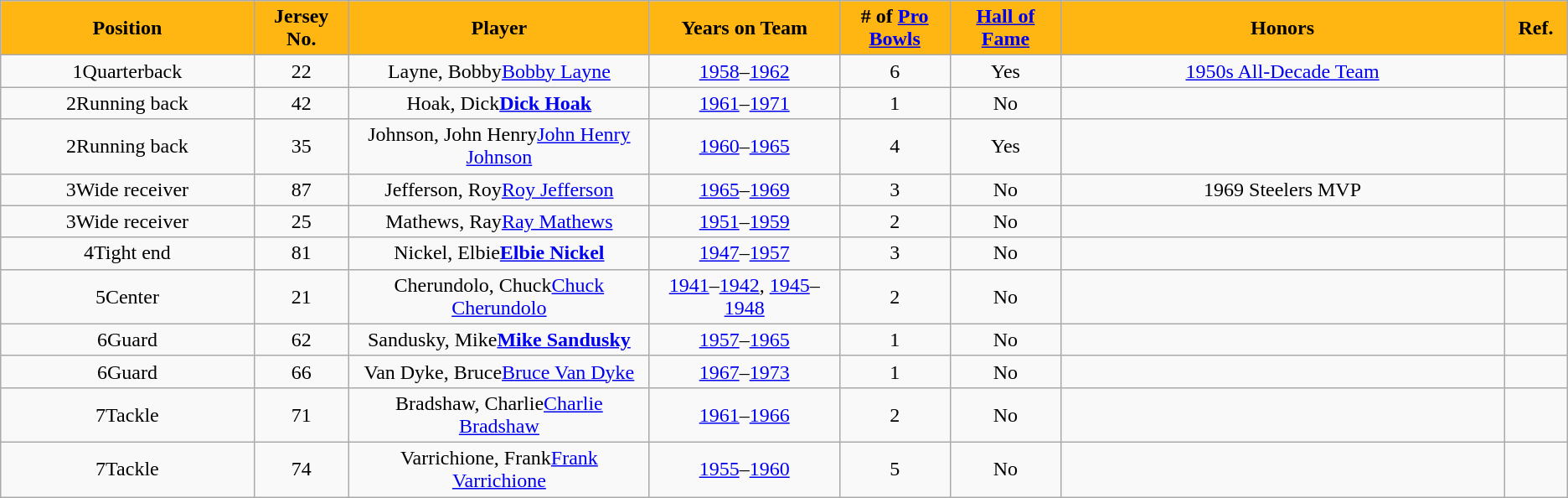<table class="wikitable sortable" style="text-align:center">
<tr>
<th style="background:#FFB612; color:#000000;" width=16%>Position</th>
<th style="background:#FFB612; color:#000000;" width=6%>Jersey No.</th>
<th style="background:#FFB612; color:#000000;" width=19%>Player</th>
<th style="background:#FFB612; color:#000000;" width=12%>Years on Team</th>
<th style="background:#FFB612; color:#000000;" width=7%># of <a href='#'>Pro Bowls</a></th>
<th style="background:#FFB612; color:#000000;" width=7%><a href='#'>Hall of Fame</a></th>
<th style="background:#FFB612; color:#000000;" width=28%>Honors</th>
<th style="background:#FFB612; color:#000000;" width=4% class="unsortable">Ref.</th>
</tr>
<tr>
<td align=center><span>1</span>Quarterback</td>
<td align=center>22</td>
<td><span>Layne, Bobby</span><a href='#'>Bobby Layne</a></td>
<td align=center><a href='#'>1958</a>–<a href='#'>1962</a></td>
<td align=center>6</td>
<td align=center>Yes</td>
<td><a href='#'>1950s All-Decade Team</a></td>
<td align=center></td>
</tr>
<tr>
<td align=center><span>2</span>Running back</td>
<td align=center>42</td>
<td><span>Hoak, Dick</span><strong><a href='#'>Dick Hoak</a></strong></td>
<td align=center><a href='#'>1961</a>–<a href='#'>1971</a></td>
<td align=center>1</td>
<td align=center>No</td>
<td></td>
<td align=center></td>
</tr>
<tr>
<td align=center><span>2</span>Running back</td>
<td align=center>35</td>
<td><span>Johnson, John Henry</span><a href='#'>John Henry Johnson</a></td>
<td align=center><a href='#'>1960</a>–<a href='#'>1965</a></td>
<td align=center>4</td>
<td align=center>Yes</td>
<td></td>
<td align=center></td>
</tr>
<tr>
<td align=center><span>3</span>Wide receiver</td>
<td align=center>87</td>
<td><span>Jefferson, Roy</span><a href='#'>Roy Jefferson</a></td>
<td align=center><a href='#'>1965</a>–<a href='#'>1969</a></td>
<td align=center>3</td>
<td align=center>No</td>
<td>1969 Steelers MVP</td>
<td align=center></td>
</tr>
<tr>
<td align=center><span>3</span>Wide receiver</td>
<td align=center>25</td>
<td><span>Mathews, Ray</span><a href='#'>Ray Mathews</a></td>
<td align=center><a href='#'>1951</a>–<a href='#'>1959</a></td>
<td align=center>2</td>
<td align=center>No</td>
<td></td>
<td align=center></td>
</tr>
<tr>
<td align=center><span>4</span>Tight end</td>
<td align=center>81</td>
<td><span>Nickel, Elbie</span><strong><a href='#'>Elbie Nickel</a></strong></td>
<td align=center><a href='#'>1947</a>–<a href='#'>1957</a></td>
<td align=center>3</td>
<td align=center>No</td>
<td></td>
<td align=center></td>
</tr>
<tr>
<td align=center><span>5</span>Center</td>
<td align=center>21</td>
<td><span>Cherundolo, Chuck</span><a href='#'>Chuck Cherundolo</a></td>
<td align=center><a href='#'>1941</a>–<a href='#'>1942</a>, <a href='#'>1945</a>–<a href='#'>1948</a></td>
<td align=center>2</td>
<td align=center>No</td>
<td></td>
<td align=center></td>
</tr>
<tr>
<td align=center><span>6</span>Guard</td>
<td align=center>62</td>
<td><span>Sandusky, Mike</span><strong><a href='#'>Mike Sandusky</a></strong></td>
<td align=center><a href='#'>1957</a>–<a href='#'>1965</a></td>
<td align=center>1</td>
<td align=center>No</td>
<td></td>
<td align=center></td>
</tr>
<tr>
<td align=center><span>6</span>Guard</td>
<td align=center>66</td>
<td><span>Van Dyke, Bruce</span><a href='#'>Bruce Van Dyke</a></td>
<td align=center><a href='#'>1967</a>–<a href='#'>1973</a></td>
<td align=center>1</td>
<td align=center>No</td>
<td></td>
<td align=center></td>
</tr>
<tr>
<td align=center><span>7</span>Tackle</td>
<td align=center>71</td>
<td><span>Bradshaw, Charlie</span><a href='#'>Charlie Bradshaw</a></td>
<td align=center><a href='#'>1961</a>–<a href='#'>1966</a></td>
<td align=center>2</td>
<td align=center>No</td>
<td></td>
<td align=center></td>
</tr>
<tr>
<td align=center><span>7</span>Tackle</td>
<td align=center>74</td>
<td><span>Varrichione, Frank</span><a href='#'>Frank Varrichione</a></td>
<td align=center><a href='#'>1955</a>–<a href='#'>1960</a></td>
<td align=center>5</td>
<td align=center>No</td>
<td></td>
<td align=center></td>
</tr>
</table>
